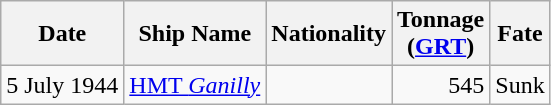<table class="wikitable sortable">
<tr>
<th>Date</th>
<th>Ship Name</th>
<th>Nationality</th>
<th>Tonnage<br>(<a href='#'>GRT</a>)</th>
<th>Fate</th>
</tr>
<tr>
<td align="right">5 July 1944</td>
<td align="left"><a href='#'>HMT <em>Ganilly</em></a></td>
<td align="left"></td>
<td align="right">545</td>
<td align="left">Sunk</td>
</tr>
</table>
